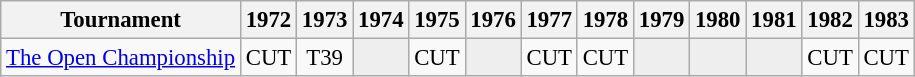<table class="wikitable" style="font-size:95%;text-align:center;">
<tr>
<th>Tournament</th>
<th>1972</th>
<th>1973</th>
<th>1974</th>
<th>1975</th>
<th>1976</th>
<th>1977</th>
<th>1978</th>
<th>1979</th>
<th>1980</th>
<th>1981</th>
<th>1982</th>
<th>1983</th>
</tr>
<tr>
<td align=left><a href='#'>The Open Championship</a></td>
<td>CUT</td>
<td>T39</td>
<td style="background:#eeeeee;"></td>
<td>CUT</td>
<td style="background:#eeeeee;"></td>
<td>CUT</td>
<td>CUT</td>
<td style="background:#eeeeee;"></td>
<td style="background:#eeeeee;"></td>
<td style="background:#eeeeee;"></td>
<td>CUT</td>
<td>CUT</td>
</tr>
</table>
